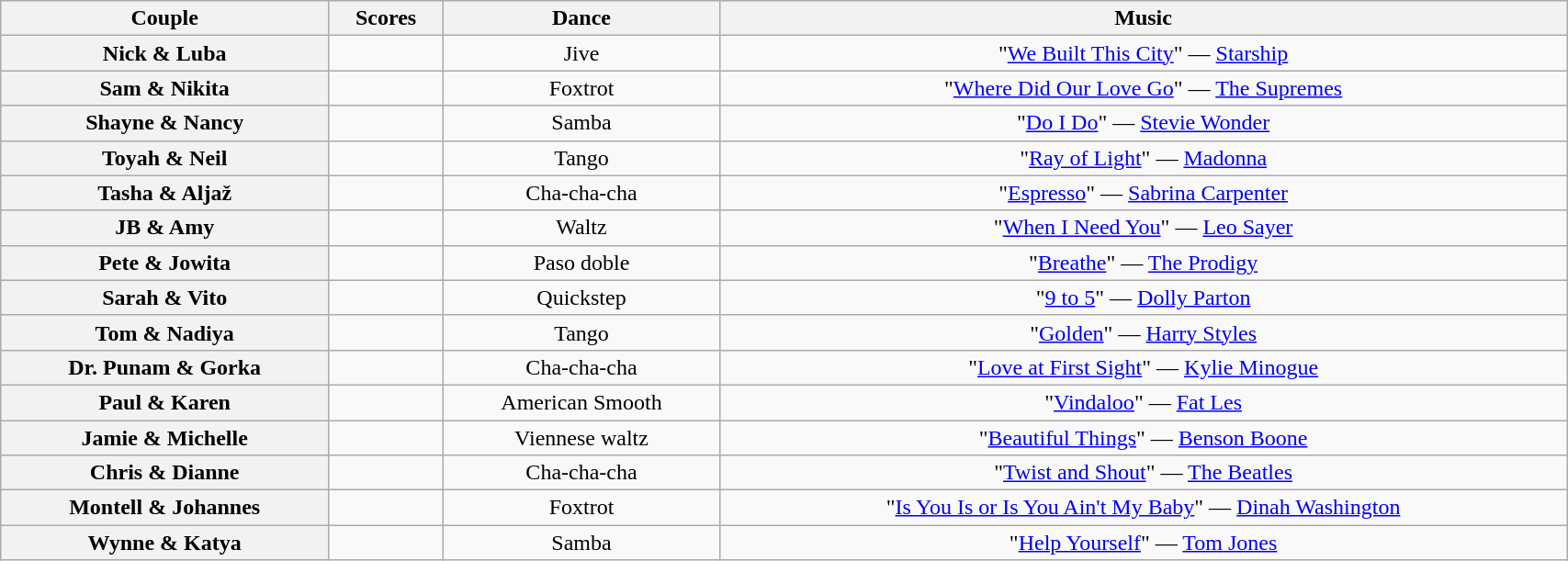<table class="wikitable sortable" style="text-align:center; width: 90%">
<tr>
<th scope="col">Couple</th>
<th scope="col">Scores</th>
<th class="unsortable" scope="col">Dance</th>
<th class="unsortable" scope="col">Music</th>
</tr>
<tr>
<th scope="row">Nick & Luba</th>
<td></td>
<td>Jive</td>
<td>"<a href='#'>We Built This City</a>" — <a href='#'>Starship</a></td>
</tr>
<tr>
<th scope="row">Sam & Nikita</th>
<td></td>
<td>Foxtrot</td>
<td>"<a href='#'>Where Did Our Love Go</a>" — <a href='#'>The Supremes</a></td>
</tr>
<tr>
<th scope="row">Shayne & Nancy</th>
<td></td>
<td>Samba</td>
<td>"<a href='#'>Do I Do</a>" — <a href='#'>Stevie Wonder</a></td>
</tr>
<tr>
<th scope="row">Toyah & Neil</th>
<td></td>
<td>Tango</td>
<td>"<a href='#'>Ray of Light</a>" — <a href='#'>Madonna</a></td>
</tr>
<tr>
<th scope="row">Tasha & Aljaž</th>
<td></td>
<td>Cha-cha-cha</td>
<td>"<a href='#'>Espresso</a>" — <a href='#'>Sabrina Carpenter</a></td>
</tr>
<tr>
<th scope="row">JB & Amy</th>
<td></td>
<td>Waltz</td>
<td>"<a href='#'>When I Need You</a>" — <a href='#'>Leo Sayer</a></td>
</tr>
<tr>
<th scope="row">Pete & Jowita</th>
<td></td>
<td>Paso doble</td>
<td>"<a href='#'>Breathe</a>" — <a href='#'>The Prodigy</a></td>
</tr>
<tr>
<th scope="row">Sarah & Vito</th>
<td></td>
<td>Quickstep</td>
<td>"<a href='#'>9 to 5</a>" — <a href='#'>Dolly Parton</a></td>
</tr>
<tr>
<th scope="row">Tom & Nadiya</th>
<td></td>
<td>Tango</td>
<td>"<a href='#'>Golden</a>" — <a href='#'>Harry Styles</a></td>
</tr>
<tr>
<th scope="row">Dr. Punam & Gorka</th>
<td></td>
<td>Cha-cha-cha</td>
<td>"<a href='#'>Love at First Sight</a>" — <a href='#'>Kylie Minogue</a></td>
</tr>
<tr>
<th scope="row">Paul & Karen</th>
<td></td>
<td>American Smooth</td>
<td>"<a href='#'>Vindaloo</a>" — <a href='#'>Fat Les</a></td>
</tr>
<tr>
<th scope="row">Jamie & Michelle</th>
<td></td>
<td>Viennese waltz</td>
<td>"<a href='#'>Beautiful Things</a>" — <a href='#'>Benson Boone</a></td>
</tr>
<tr>
<th scope="row">Chris & Dianne</th>
<td></td>
<td>Cha-cha-cha</td>
<td>"<a href='#'>Twist and Shout</a>" — <a href='#'>The Beatles</a></td>
</tr>
<tr>
<th scope="row">Montell & Johannes</th>
<td></td>
<td>Foxtrot</td>
<td>"<a href='#'>Is You Is or Is You Ain't My Baby</a>" — <a href='#'>Dinah Washington</a></td>
</tr>
<tr>
<th scope="row">Wynne & Katya</th>
<td></td>
<td>Samba</td>
<td>"<a href='#'>Help Yourself</a>" — <a href='#'>Tom Jones</a></td>
</tr>
</table>
